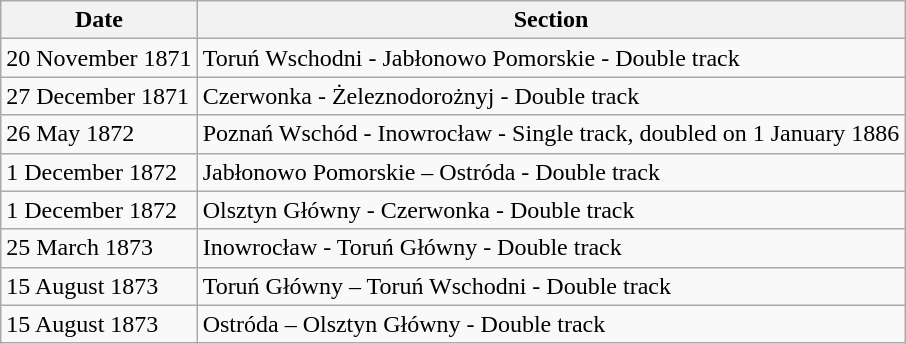<table class="wikitable">
<tr>
<th>Date</th>
<th>Section</th>
</tr>
<tr>
<td>20 November 1871</td>
<td>Toruń Wschodni - Jabłonowo Pomorskie - Double track</td>
</tr>
<tr>
<td>27 December 1871</td>
<td>Czerwonka - Żeleznodorożnyj - Double track</td>
</tr>
<tr>
<td>26 May 1872</td>
<td>Poznań Wschód - Inowrocław - Single track, doubled on 1 January 1886</td>
</tr>
<tr>
<td>1 December 1872</td>
<td>Jabłonowo Pomorskie – Ostróda - Double track</td>
</tr>
<tr>
<td>1 December 1872</td>
<td>Olsztyn Główny - Czerwonka - Double track</td>
</tr>
<tr>
<td>25 March 1873</td>
<td>Inowrocław - Toruń Główny - Double track</td>
</tr>
<tr>
<td>15 August 1873</td>
<td>Toruń Główny – Toruń Wschodni - Double track</td>
</tr>
<tr>
<td>15 August 1873</td>
<td>Ostróda – Olsztyn Główny - Double track</td>
</tr>
</table>
